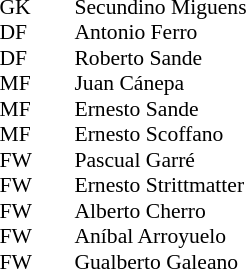<table style="font-size:90%; margin:0.2em auto;" cellspacing="0" cellpadding="0">
<tr>
<th width="25"></th>
<th width="25"></th>
</tr>
<tr>
<td>GK</td>
<td></td>
<td> Secundino Miguens</td>
</tr>
<tr>
<td>DF</td>
<td></td>
<td> Antonio Ferro</td>
</tr>
<tr>
<td>DF</td>
<td></td>
<td> Roberto Sande</td>
</tr>
<tr>
<td>MF</td>
<td></td>
<td> Juan Cánepa</td>
</tr>
<tr>
<td>MF</td>
<td></td>
<td> Ernesto Sande</td>
</tr>
<tr>
<td>MF</td>
<td></td>
<td> Ernesto Scoffano</td>
</tr>
<tr>
<td>FW</td>
<td></td>
<td> Pascual Garré</td>
</tr>
<tr>
<td>FW</td>
<td></td>
<td> Ernesto Strittmatter</td>
</tr>
<tr>
<td>FW</td>
<td></td>
<td> Alberto Cherro</td>
</tr>
<tr>
<td>FW</td>
<td></td>
<td> Aníbal Arroyuelo</td>
</tr>
<tr>
<td>FW</td>
<td></td>
<td> Gualberto Galeano</td>
</tr>
</table>
